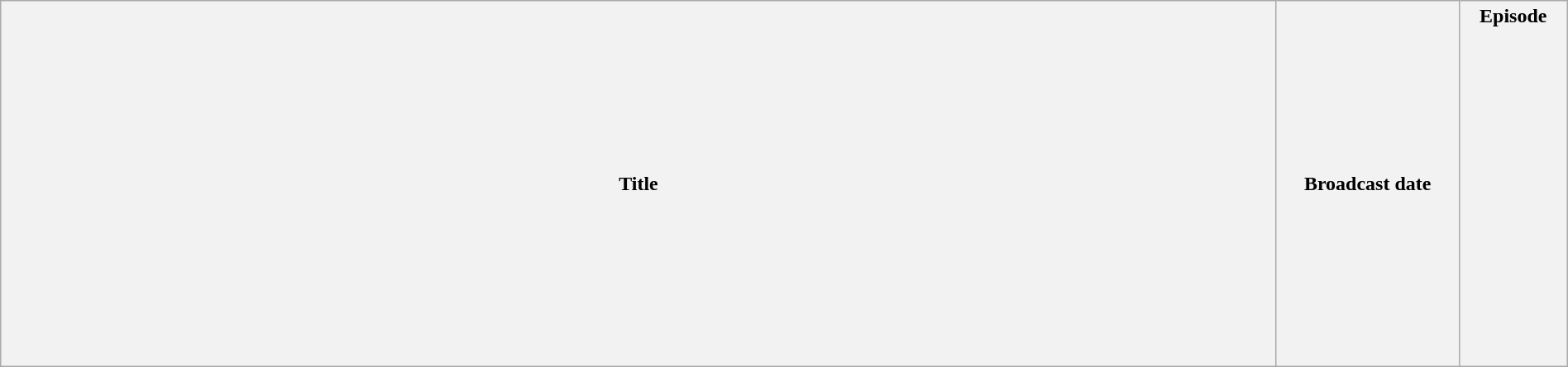<table class="wikitable plainrowheaders" style="width:100%; margin:auto;">
<tr>
<th>Title</th>
<th width="140">Broadcast date</th>
<th width="80">Episode<br><br><br><br><br><br><br><br><br><br><br><br><br><br><br><br></th>
</tr>
</table>
